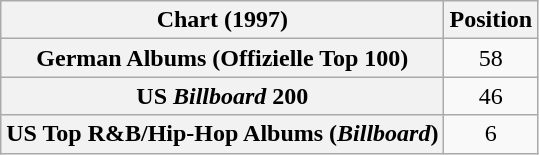<table class="wikitable sortable plainrowheaders" style="text-align:center;">
<tr>
<th scope="col">Chart (1997)</th>
<th scope="col">Position</th>
</tr>
<tr>
<th scope="row">German Albums (Offizielle Top 100)</th>
<td>58</td>
</tr>
<tr>
<th scope="row">US <em>Billboard</em> 200</th>
<td>46</td>
</tr>
<tr>
<th scope="row">US Top R&B/Hip-Hop Albums (<em>Billboard</em>)</th>
<td>6</td>
</tr>
</table>
